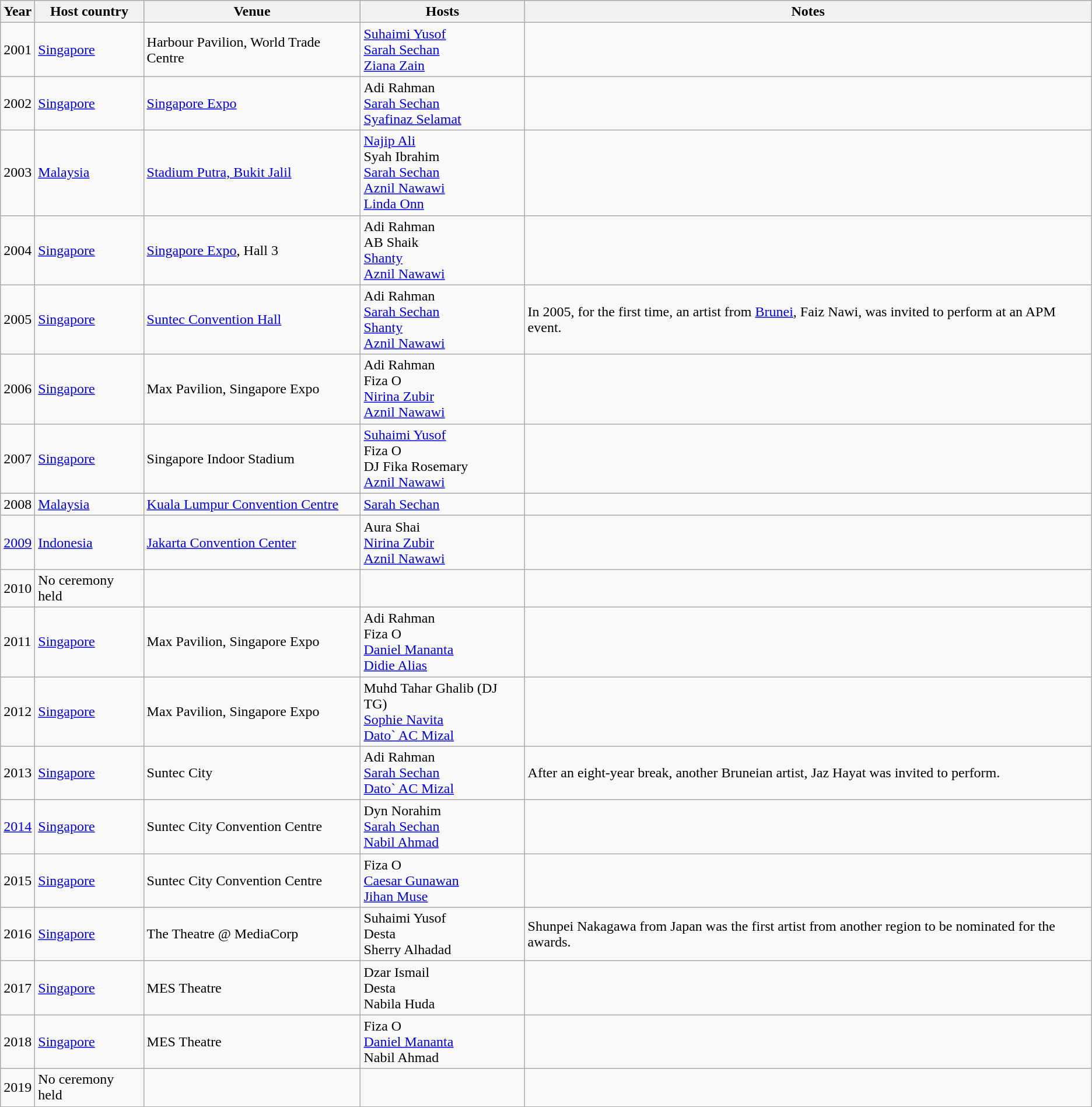<table class="wikitable">
<tr>
<th>Year</th>
<th>Host country</th>
<th>Venue</th>
<th>Hosts</th>
<th>Notes</th>
</tr>
<tr>
<td>2001</td>
<td> <a href='#'>Singapore</a></td>
<td>Harbour Pavilion, World Trade Centre</td>
<td> <a href='#'>Suhaimi Yusof</a><br> <a href='#'>Sarah Sechan</a><br> <a href='#'>Ziana Zain</a></td>
<td></td>
</tr>
<tr>
<td>2002</td>
<td> <a href='#'>Singapore</a></td>
<td><a href='#'>Singapore Expo</a></td>
<td> Adi Rahman<br> <a href='#'>Sarah Sechan</a><br> <a href='#'>Syafinaz Selamat</a></td>
<td></td>
</tr>
<tr>
<td>2003</td>
<td> <a href='#'>Malaysia</a></td>
<td><a href='#'>Stadium Putra, Bukit Jalil</a></td>
<td> <a href='#'>Najip Ali</a><br> Syah Ibrahim<br> <a href='#'>Sarah Sechan</a><br> <a href='#'>Aznil Nawawi</a><br> <a href='#'>Linda Onn</a></td>
<td></td>
</tr>
<tr>
<td>2004</td>
<td> <a href='#'>Singapore</a></td>
<td><a href='#'>Singapore Expo</a>, Hall 3</td>
<td> Adi Rahman<br> AB Shaik<br> <a href='#'>Shanty</a><br> <a href='#'>Aznil Nawawi</a></td>
<td></td>
</tr>
<tr>
<td>2005</td>
<td> <a href='#'>Singapore</a></td>
<td><a href='#'>Suntec Convention Hall</a></td>
<td> Adi Rahman<br> <a href='#'>Sarah Sechan</a><br> <a href='#'>Shanty</a><br> <a href='#'>Aznil Nawawi</a></td>
<td>In 2005, for the first time, an artist from <a href='#'>Brunei</a>, Faiz Nawi, was invited to perform at an APM event.</td>
</tr>
<tr>
<td>2006</td>
<td> <a href='#'>Singapore</a></td>
<td>Max Pavilion, Singapore Expo</td>
<td> Adi Rahman<br> Fiza O<br> <a href='#'>Nirina Zubir</a><br> <a href='#'>Aznil Nawawi</a></td>
<td></td>
</tr>
<tr>
<td>2007</td>
<td> <a href='#'>Singapore</a></td>
<td>Singapore Indoor Stadium</td>
<td> <a href='#'>Suhaimi Yusof</a><br> Fiza O<br> DJ Fika Rosemary<br> <a href='#'>Aznil Nawawi</a></td>
<td></td>
</tr>
<tr>
<td>2008</td>
<td> <a href='#'>Malaysia</a></td>
<td><a href='#'>Kuala Lumpur Convention Centre</a></td>
<td> <a href='#'>Sarah Sechan</a></td>
<td></td>
</tr>
<tr>
<td><a href='#'>2009</a></td>
<td> <a href='#'>Indonesia</a></td>
<td><a href='#'>Jakarta Convention Center</a></td>
<td> Aura Shai<br> <a href='#'>Nirina Zubir</a><br> <a href='#'>Aznil Nawawi</a></td>
<td></td>
</tr>
<tr>
<td>2010</td>
<td>No ceremony held</td>
<td></td>
<td></td>
<td></td>
</tr>
<tr>
<td>2011</td>
<td> <a href='#'>Singapore</a></td>
<td>Max Pavilion, Singapore Expo</td>
<td> Adi Rahman<br> Fiza O<br> <a href='#'>Daniel Mananta</a><br> <a href='#'>Didie Alias</a></td>
<td></td>
</tr>
<tr>
<td>2012</td>
<td> <a href='#'>Singapore</a></td>
<td>Max Pavilion, Singapore Expo</td>
<td> Muhd Tahar Ghalib (DJ TG)<br> <a href='#'>Sophie Navita</a><br> <a href='#'>Dato` AC Mizal</a></td>
<td></td>
</tr>
<tr>
<td>2013</td>
<td> <a href='#'>Singapore</a></td>
<td>Suntec City</td>
<td> Adi Rahman<br> <a href='#'>Sarah Sechan</a><br> <a href='#'>Dato` AC Mizal</a></td>
<td>After an eight-year break, another Bruneian artist, Jaz Hayat was invited to perform.</td>
</tr>
<tr>
<td><a href='#'>2014</a></td>
<td> <a href='#'>Singapore</a></td>
<td>Suntec City Convention Centre</td>
<td> Dyn Norahim<br> <a href='#'>Sarah Sechan</a><br> <a href='#'>Nabil Ahmad</a></td>
<td></td>
</tr>
<tr>
<td>2015</td>
<td> <a href='#'>Singapore</a></td>
<td>Suntec City Convention Centre</td>
<td> Fiza O<br> <a href='#'>Caesar Gunawan</a><br> <a href='#'>Jihan Muse</a></td>
<td></td>
</tr>
<tr>
<td>2016</td>
<td> <a href='#'>Singapore</a></td>
<td>The Theatre @ MediaCorp</td>
<td> Suhaimi Yusof<br> Desta<br> Sherry Alhadad</td>
<td>Shunpei Nakagawa from Japan was the first artist from another region to be nominated for the awards.</td>
</tr>
<tr>
<td>2017</td>
<td> <a href='#'>Singapore</a></td>
<td>MES Theatre</td>
<td> Dzar Ismail<br> Desta<br> Nabila Huda</td>
<td></td>
</tr>
<tr>
<td>2018</td>
<td> <a href='#'>Singapore</a></td>
<td>MES Theatre</td>
<td> Fiza O<br> <a href='#'>Daniel Mananta</a><br> Nabil Ahmad</td>
<td></td>
</tr>
<tr>
<td>2019</td>
<td>No ceremony held</td>
<td></td>
<td></td>
<td></td>
</tr>
</table>
